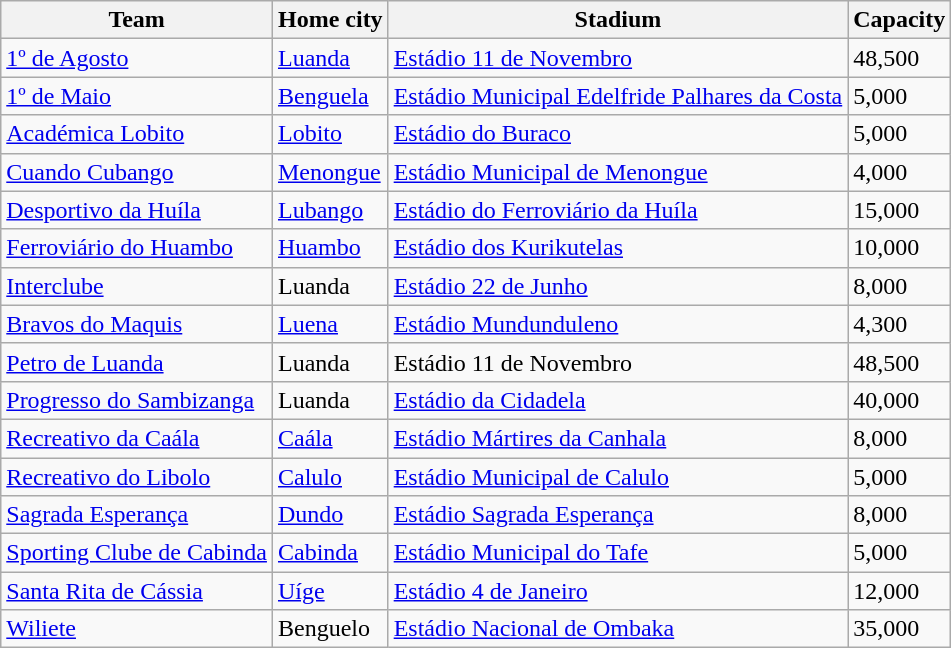<table class="wikitable sortable">
<tr>
<th>Team</th>
<th>Home city</th>
<th>Stadium</th>
<th>Capacity</th>
</tr>
<tr>
<td><a href='#'>1º de Agosto</a></td>
<td><a href='#'>Luanda</a></td>
<td><a href='#'>Estádio 11 de Novembro</a></td>
<td>48,500</td>
</tr>
<tr>
<td><a href='#'>1º de Maio</a></td>
<td><a href='#'>Benguela</a></td>
<td><a href='#'>Estádio Municipal Edelfride Palhares da Costa</a></td>
<td>5,000</td>
</tr>
<tr>
<td><a href='#'>Académica Lobito</a></td>
<td><a href='#'>Lobito</a></td>
<td><a href='#'>Estádio do Buraco</a></td>
<td>5,000</td>
</tr>
<tr>
<td><a href='#'>Cuando Cubango</a></td>
<td><a href='#'>Menongue</a></td>
<td><a href='#'>Estádio Municipal de Menongue</a></td>
<td>4,000</td>
</tr>
<tr>
<td><a href='#'>Desportivo da Huíla</a></td>
<td><a href='#'>Lubango</a></td>
<td><a href='#'>Estádio do Ferroviário da Huíla</a></td>
<td>15,000</td>
</tr>
<tr>
<td><a href='#'>Ferroviário do Huambo</a></td>
<td><a href='#'>Huambo</a></td>
<td><a href='#'>Estádio dos Kurikutelas</a></td>
<td>10,000</td>
</tr>
<tr>
<td><a href='#'>Interclube</a></td>
<td>Luanda</td>
<td><a href='#'>Estádio 22 de Junho</a></td>
<td>8,000</td>
</tr>
<tr>
<td><a href='#'>Bravos do Maquis</a></td>
<td><a href='#'>Luena</a></td>
<td><a href='#'>Estádio Mundunduleno</a></td>
<td>4,300</td>
</tr>
<tr>
<td><a href='#'>Petro de Luanda</a></td>
<td>Luanda</td>
<td>Estádio 11 de Novembro</td>
<td>48,500</td>
</tr>
<tr>
<td><a href='#'>Progresso do Sambizanga</a></td>
<td>Luanda</td>
<td><a href='#'>Estádio da Cidadela</a></td>
<td>40,000</td>
</tr>
<tr>
<td><a href='#'>Recreativo da Caála</a></td>
<td><a href='#'>Caála</a></td>
<td><a href='#'>Estádio Mártires da Canhala</a></td>
<td>8,000</td>
</tr>
<tr>
<td><a href='#'>Recreativo do Libolo</a></td>
<td><a href='#'>Calulo</a></td>
<td><a href='#'>Estádio Municipal de Calulo</a></td>
<td>5,000</td>
</tr>
<tr>
<td><a href='#'>Sagrada Esperança</a></td>
<td><a href='#'>Dundo</a></td>
<td><a href='#'>Estádio Sagrada Esperança</a></td>
<td>8,000</td>
</tr>
<tr>
<td><a href='#'>Sporting Clube de Cabinda</a></td>
<td><a href='#'>Cabinda</a></td>
<td><a href='#'>Estádio Municipal do Tafe</a></td>
<td>5,000</td>
</tr>
<tr>
<td><a href='#'>Santa Rita de Cássia</a></td>
<td><a href='#'>Uíge</a></td>
<td><a href='#'>Estádio 4 de Janeiro</a></td>
<td>12,000</td>
</tr>
<tr>
<td><a href='#'>Wiliete</a></td>
<td>Benguelo</td>
<td><a href='#'>Estádio Nacional de Ombaka</a></td>
<td>35,000</td>
</tr>
</table>
